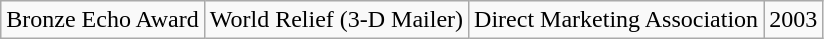<table class="wikitable">
<tr>
<td>Bronze Echo Award</td>
<td>World Relief (3-D Mailer)</td>
<td>Direct Marketing Association</td>
<td>2003</td>
</tr>
</table>
